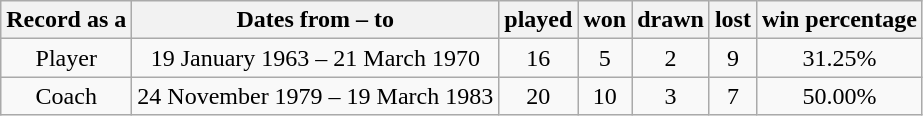<table class="wikitable" style="text-align: center;">
<tr>
<th>Record as a</th>
<th>Dates from – to</th>
<th>played</th>
<th>won</th>
<th>drawn</th>
<th>lost</th>
<th>win percentage</th>
</tr>
<tr>
<td>Player</td>
<td>19 January 1963 – 21 March 1970</td>
<td>16</td>
<td>5</td>
<td>2</td>
<td>9</td>
<td>31.25%</td>
</tr>
<tr>
<td>Coach</td>
<td>24 November 1979 – 19 March 1983</td>
<td>20</td>
<td>10</td>
<td>3</td>
<td>7</td>
<td>50.00%</td>
</tr>
</table>
